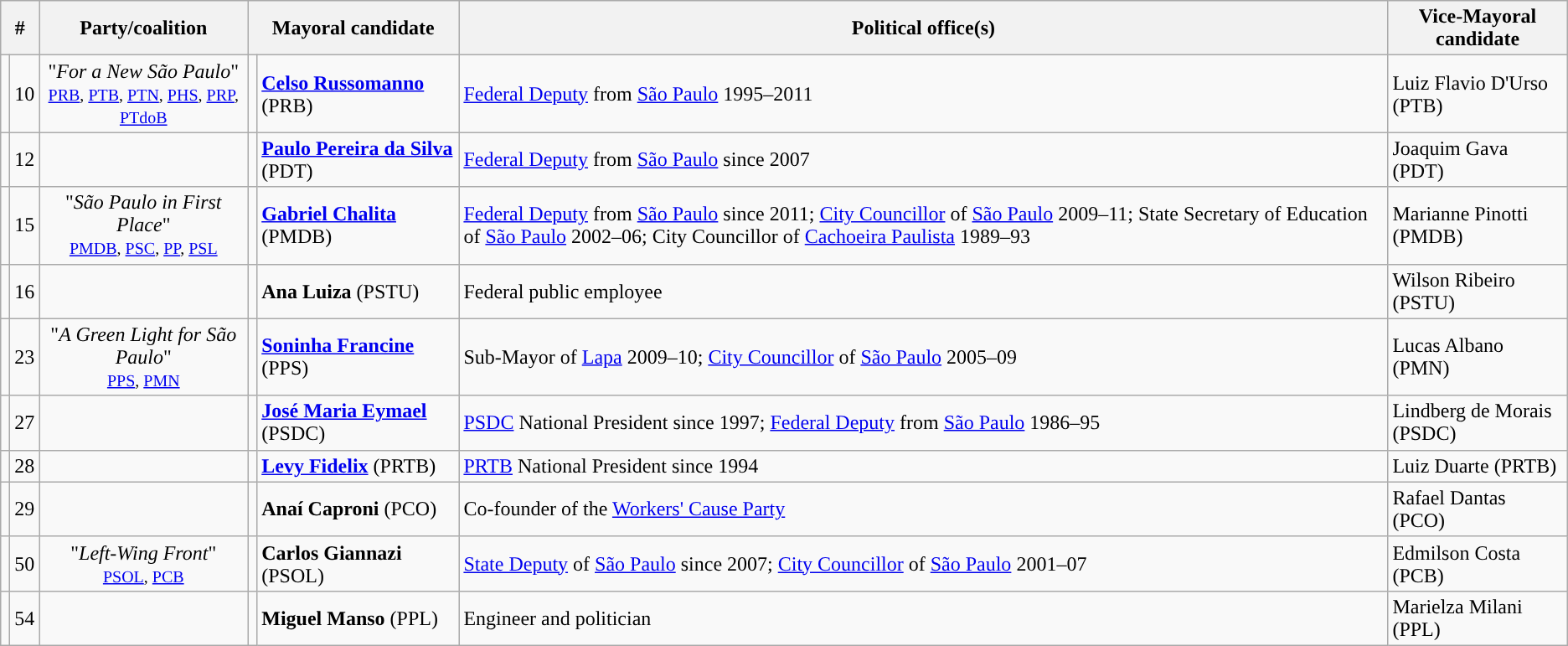<table class="wikitable">
<tr>
<th colspan=2>#</th>
<th>Party/coalition</th>
<th colspan=2>Mayoral candidate</th>
<th>Political office(s)</th>
<th>Vice-Mayoral candidate</th>
</tr>
<tr>
<td style="background:"></td>
<td>10</td>
<td style="text-align:center;">"<em>For a New São Paulo</em>"<br><small><a href='#'>PRB</a>, <a href='#'>PTB</a>, <a href='#'>PTN</a>, <a href='#'>PHS</a>, <a href='#'>PRP</a>, <a href='#'>PTdoB</a></small></td>
<td></td>
<td><strong><a href='#'>Celso Russomanno</a></strong> (PRB)</td>
<td><a href='#'>Federal Deputy</a> from <a href='#'>São Paulo</a> 1995–2011</td>
<td>Luiz Flavio D'Urso (PTB)</td>
</tr>
<tr>
<td style="background:"></td>
<td>12</td>
<td></td>
<td></td>
<td><strong><a href='#'>Paulo Pereira da Silva</a></strong> (PDT)</td>
<td><a href='#'>Federal Deputy</a> from <a href='#'>São Paulo</a> since 2007</td>
<td>Joaquim Gava (PDT)</td>
</tr>
<tr>
<td style="background:"></td>
<td>15</td>
<td style="text-align:center;">"<em>São Paulo in First Place</em>"<br><small><a href='#'>PMDB</a>, <a href='#'>PSC</a>, <a href='#'>PP</a>, <a href='#'>PSL</a></small></td>
<td></td>
<td><strong><a href='#'>Gabriel Chalita</a></strong> (PMDB)</td>
<td><a href='#'>Federal Deputy</a> from <a href='#'>São Paulo</a> since 2011; <a href='#'>City Councillor</a> of <a href='#'>São Paulo</a> 2009–11; State Secretary of Education of <a href='#'>São Paulo</a> 2002–06; City Councillor of <a href='#'>Cachoeira Paulista</a> 1989–93</td>
<td>Marianne Pinotti (PMDB)</td>
</tr>
<tr>
<td style="background:"></td>
<td>16</td>
<td></td>
<td></td>
<td><strong>Ana Luiza</strong> (PSTU)</td>
<td>Federal public employee</td>
<td>Wilson Ribeiro (PSTU)</td>
</tr>
<tr>
<td style="background:"></td>
<td>23</td>
<td style="text-align:center;">"<em>A Green Light for São Paulo</em>"<br><small><a href='#'>PPS</a>, <a href='#'>PMN</a></small></td>
<td></td>
<td><strong><a href='#'>Soninha Francine</a></strong> (PPS)</td>
<td>Sub-Mayor of <a href='#'>Lapa</a> 2009–10; <a href='#'>City Councillor</a> of <a href='#'>São Paulo</a> 2005–09</td>
<td>Lucas Albano (PMN)</td>
</tr>
<tr>
<td style="background:"></td>
<td>27</td>
<td></td>
<td></td>
<td><strong><a href='#'>José Maria Eymael</a></strong> (PSDC)</td>
<td><a href='#'>PSDC</a> National President since 1997; <a href='#'>Federal Deputy</a> from <a href='#'>São Paulo</a> 1986–95</td>
<td>Lindberg de Morais (PSDC)</td>
</tr>
<tr>
<td style="background:"></td>
<td>28</td>
<td></td>
<td></td>
<td><strong><a href='#'>Levy Fidelix</a></strong> (PRTB)</td>
<td><a href='#'>PRTB</a> National President since 1994</td>
<td>Luiz Duarte (PRTB)</td>
</tr>
<tr>
<td style="background:"></td>
<td>29</td>
<td></td>
<td></td>
<td><strong>Anaí Caproni</strong> (PCO)</td>
<td>Co-founder of the <a href='#'>Workers' Cause Party</a></td>
<td>Rafael Dantas (PCO)</td>
</tr>
<tr>
<td style="background:"></td>
<td>50</td>
<td style="text-align:center;">"<em>Left-Wing Front</em>"<br><small><a href='#'>PSOL</a>, <a href='#'>PCB</a></small></td>
<td></td>
<td><strong>Carlos Giannazi</strong> (PSOL)</td>
<td><a href='#'>State Deputy</a> of <a href='#'>São Paulo</a> since 2007; <a href='#'>City Councillor</a> of <a href='#'>São Paulo</a> 2001–07</td>
<td>Edmilson Costa (PCB)</td>
</tr>
<tr>
<td style="background:"></td>
<td>54</td>
<td></td>
<td></td>
<td><strong>Miguel Manso</strong> (PPL)</td>
<td>Engineer and politician</td>
<td>Marielza Milani (PPL)</td>
</tr>
</table>
